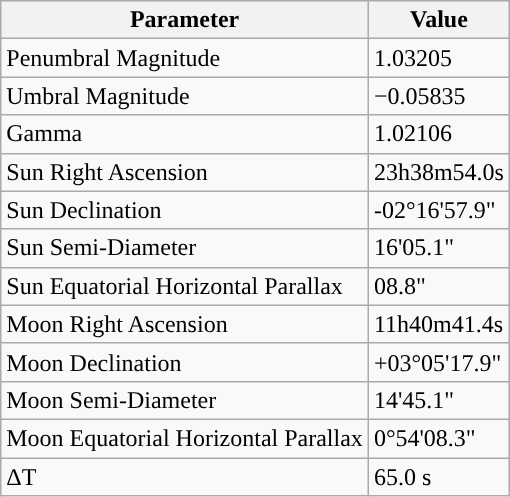<table class="wikitable">
<tr>
<th>Parameter</th>
<th>Value</th>
</tr>
<tr>
<td>Penumbral Magnitude</td>
<td>1.03205</td>
</tr>
<tr>
<td>Umbral Magnitude</td>
<td>−0.05835</td>
</tr>
<tr>
<td>Gamma</td>
<td>1.02106</td>
</tr>
<tr>
<td>Sun Right Ascension</td>
<td>23h38m54.0s</td>
</tr>
<tr>
<td>Sun Declination</td>
<td>-02°16'57.9"</td>
</tr>
<tr>
<td>Sun Semi-Diameter</td>
<td>16'05.1"</td>
</tr>
<tr>
<td>Sun Equatorial Horizontal Parallax</td>
<td>08.8"</td>
</tr>
<tr>
<td>Moon Right Ascension</td>
<td>11h40m41.4s</td>
</tr>
<tr>
<td>Moon Declination</td>
<td>+03°05'17.9"</td>
</tr>
<tr>
<td>Moon Semi-Diameter</td>
<td>14'45.1"</td>
</tr>
<tr>
<td>Moon Equatorial Horizontal Parallax</td>
<td>0°54'08.3"</td>
</tr>
<tr>
<td>ΔT</td>
<td>65.0 s</td>
</tr>
</table>
